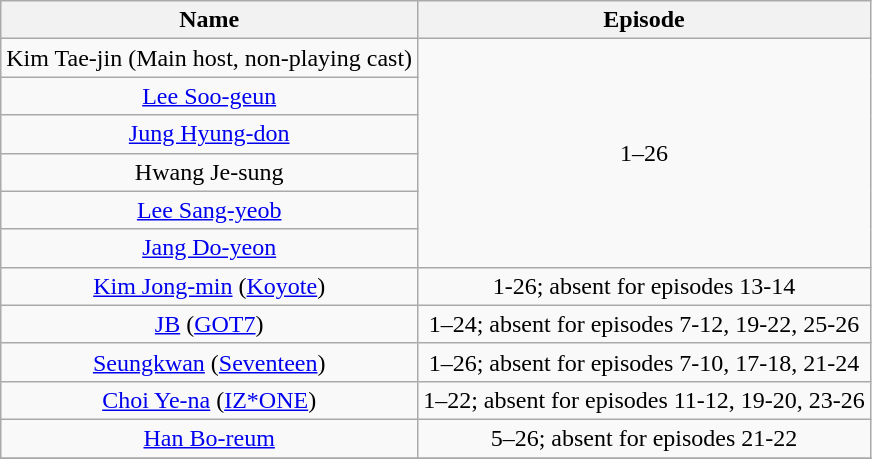<table class="wikitable" style="text-align:center">
<tr>
<th>Name</th>
<th>Episode</th>
</tr>
<tr>
<td>Kim Tae-jin (Main host, non-playing cast)</td>
<td rowspan="6">1–26</td>
</tr>
<tr>
<td><a href='#'>Lee Soo-geun</a></td>
</tr>
<tr>
<td><a href='#'>Jung Hyung-don</a></td>
</tr>
<tr>
<td>Hwang Je-sung</td>
</tr>
<tr>
<td><a href='#'>Lee Sang-yeob</a></td>
</tr>
<tr>
<td><a href='#'>Jang Do-yeon</a></td>
</tr>
<tr>
<td><a href='#'>Kim Jong-min</a> (<a href='#'>Koyote</a>)</td>
<td>1-26; absent for episodes 13-14</td>
</tr>
<tr>
<td><a href='#'>JB</a> (<a href='#'>GOT7</a>)</td>
<td>1–24; absent for episodes 7-12, 19-22, 25-26</td>
</tr>
<tr>
<td><a href='#'>Seungkwan</a> (<a href='#'>Seventeen</a>)</td>
<td>1–26; absent for episodes 7-10, 17-18, 21-24</td>
</tr>
<tr>
<td><a href='#'>Choi Ye-na</a> (<a href='#'>IZ*ONE</a>)</td>
<td>1–22; absent for episodes 11-12, 19-20, 23-26</td>
</tr>
<tr>
<td><a href='#'>Han Bo-reum</a></td>
<td>5–26; absent for episodes 21-22</td>
</tr>
<tr>
</tr>
</table>
